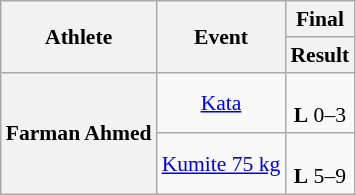<table class=wikitable style="text-align:center; font-size:90%">
<tr>
<th rowspan=2>Athlete</th>
<th rowspan=2>Event</th>
<th>Final</th>
</tr>
<tr>
<th>Result</th>
</tr>
<tr>
<th rowspan=2 style="text-align:center">Farman Ahmed</th>
<td><a href='#'>Kata</a></td>
<td><br><strong>L</strong> 0–3</td>
</tr>
<tr>
<td><a href='#'>Kumite 75 kg</a></td>
<td><br><strong>L</strong> 5–9</td>
</tr>
</table>
